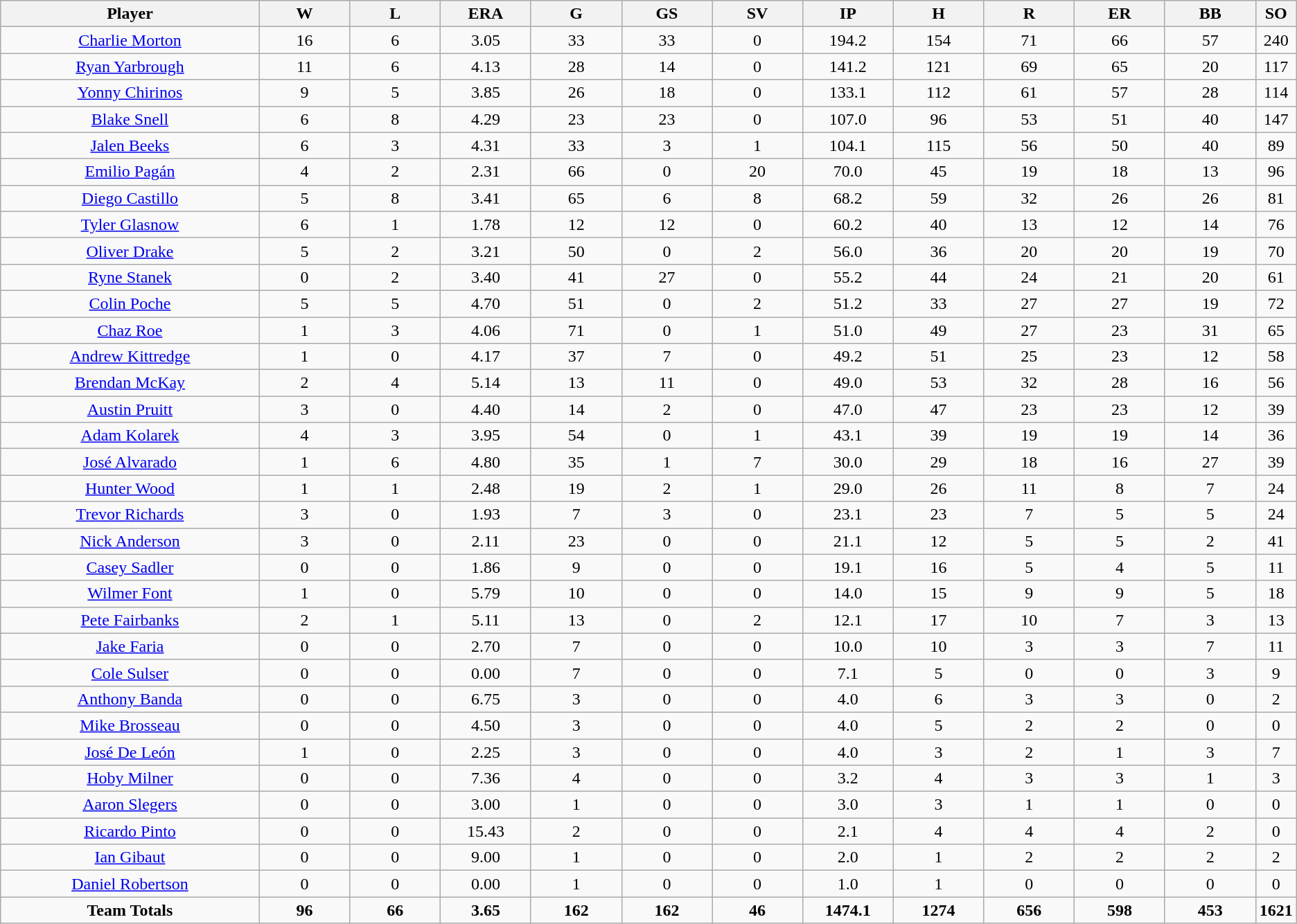<table class=wikitable style="text-align:center">
<tr>
<th bgcolor=#DDDDFF; width="20%">Player</th>
<th bgcolor=#DDDDFF; width="7%">W</th>
<th bgcolor=#DDDDFF; width="7%">L</th>
<th bgcolor=#DDDDFF; width="7%">ERA</th>
<th bgcolor=#DDDDFF; width="7%">G</th>
<th bgcolor=#DDDDFF; width="7%">GS</th>
<th bgcolor=#DDDDFF; width="7%">SV</th>
<th bgcolor=#DDDDFF; width="7%">IP</th>
<th bgcolor=#DDDDFF; width="7%">H</th>
<th bgcolor=#DDDDFF; width="7%">R</th>
<th bgcolor=#DDDDFF; width="7%">ER</th>
<th bgcolor=#DDDDFF; width="7%">BB</th>
<th bgcolor=#DDDDFF; width="7%">SO</th>
</tr>
<tr>
<td><a href='#'>Charlie Morton</a></td>
<td>16</td>
<td>6</td>
<td>3.05</td>
<td>33</td>
<td>33</td>
<td>0</td>
<td>194.2</td>
<td>154</td>
<td>71</td>
<td>66</td>
<td>57</td>
<td>240</td>
</tr>
<tr>
<td><a href='#'>Ryan Yarbrough</a></td>
<td>11</td>
<td>6</td>
<td>4.13</td>
<td>28</td>
<td>14</td>
<td>0</td>
<td>141.2</td>
<td>121</td>
<td>69</td>
<td>65</td>
<td>20</td>
<td>117</td>
</tr>
<tr>
<td><a href='#'>Yonny Chirinos</a></td>
<td>9</td>
<td>5</td>
<td>3.85</td>
<td>26</td>
<td>18</td>
<td>0</td>
<td>133.1</td>
<td>112</td>
<td>61</td>
<td>57</td>
<td>28</td>
<td>114</td>
</tr>
<tr>
<td><a href='#'>Blake Snell</a></td>
<td>6</td>
<td>8</td>
<td>4.29</td>
<td>23</td>
<td>23</td>
<td>0</td>
<td>107.0</td>
<td>96</td>
<td>53</td>
<td>51</td>
<td>40</td>
<td>147</td>
</tr>
<tr>
<td><a href='#'>Jalen Beeks</a></td>
<td>6</td>
<td>3</td>
<td>4.31</td>
<td>33</td>
<td>3</td>
<td>1</td>
<td>104.1</td>
<td>115</td>
<td>56</td>
<td>50</td>
<td>40</td>
<td>89</td>
</tr>
<tr>
<td><a href='#'>Emilio Pagán</a></td>
<td>4</td>
<td>2</td>
<td>2.31</td>
<td>66</td>
<td>0</td>
<td>20</td>
<td>70.0</td>
<td>45</td>
<td>19</td>
<td>18</td>
<td>13</td>
<td>96</td>
</tr>
<tr>
<td><a href='#'>Diego Castillo</a></td>
<td>5</td>
<td>8</td>
<td>3.41</td>
<td>65</td>
<td>6</td>
<td>8</td>
<td>68.2</td>
<td>59</td>
<td>32</td>
<td>26</td>
<td>26</td>
<td>81</td>
</tr>
<tr>
<td><a href='#'>Tyler Glasnow</a></td>
<td>6</td>
<td>1</td>
<td>1.78</td>
<td>12</td>
<td>12</td>
<td>0</td>
<td>60.2</td>
<td>40</td>
<td>13</td>
<td>12</td>
<td>14</td>
<td>76</td>
</tr>
<tr>
<td><a href='#'>Oliver Drake</a></td>
<td>5</td>
<td>2</td>
<td>3.21</td>
<td>50</td>
<td>0</td>
<td>2</td>
<td>56.0</td>
<td>36</td>
<td>20</td>
<td>20</td>
<td>19</td>
<td>70</td>
</tr>
<tr>
<td><a href='#'>Ryne Stanek</a></td>
<td>0</td>
<td>2</td>
<td>3.40</td>
<td>41</td>
<td>27</td>
<td>0</td>
<td>55.2</td>
<td>44</td>
<td>24</td>
<td>21</td>
<td>20</td>
<td>61</td>
</tr>
<tr>
<td><a href='#'>Colin Poche</a></td>
<td>5</td>
<td>5</td>
<td>4.70</td>
<td>51</td>
<td>0</td>
<td>2</td>
<td>51.2</td>
<td>33</td>
<td>27</td>
<td>27</td>
<td>19</td>
<td>72</td>
</tr>
<tr>
<td><a href='#'>Chaz Roe</a></td>
<td>1</td>
<td>3</td>
<td>4.06</td>
<td>71</td>
<td>0</td>
<td>1</td>
<td>51.0</td>
<td>49</td>
<td>27</td>
<td>23</td>
<td>31</td>
<td>65</td>
</tr>
<tr>
<td><a href='#'>Andrew Kittredge</a></td>
<td>1</td>
<td>0</td>
<td>4.17</td>
<td>37</td>
<td>7</td>
<td>0</td>
<td>49.2</td>
<td>51</td>
<td>25</td>
<td>23</td>
<td>12</td>
<td>58</td>
</tr>
<tr>
<td><a href='#'>Brendan McKay</a></td>
<td>2</td>
<td>4</td>
<td>5.14</td>
<td>13</td>
<td>11</td>
<td>0</td>
<td>49.0</td>
<td>53</td>
<td>32</td>
<td>28</td>
<td>16</td>
<td>56</td>
</tr>
<tr>
<td><a href='#'>Austin Pruitt</a></td>
<td>3</td>
<td>0</td>
<td>4.40</td>
<td>14</td>
<td>2</td>
<td>0</td>
<td>47.0</td>
<td>47</td>
<td>23</td>
<td>23</td>
<td>12</td>
<td>39</td>
</tr>
<tr>
<td><a href='#'>Adam Kolarek</a></td>
<td>4</td>
<td>3</td>
<td>3.95</td>
<td>54</td>
<td>0</td>
<td>1</td>
<td>43.1</td>
<td>39</td>
<td>19</td>
<td>19</td>
<td>14</td>
<td>36</td>
</tr>
<tr>
<td><a href='#'>José Alvarado</a></td>
<td>1</td>
<td>6</td>
<td>4.80</td>
<td>35</td>
<td>1</td>
<td>7</td>
<td>30.0</td>
<td>29</td>
<td>18</td>
<td>16</td>
<td>27</td>
<td>39</td>
</tr>
<tr>
<td><a href='#'>Hunter Wood</a></td>
<td>1</td>
<td>1</td>
<td>2.48</td>
<td>19</td>
<td>2</td>
<td>1</td>
<td>29.0</td>
<td>26</td>
<td>11</td>
<td>8</td>
<td>7</td>
<td>24</td>
</tr>
<tr>
<td><a href='#'>Trevor Richards</a></td>
<td>3</td>
<td>0</td>
<td>1.93</td>
<td>7</td>
<td>3</td>
<td>0</td>
<td>23.1</td>
<td>23</td>
<td>7</td>
<td>5</td>
<td>5</td>
<td>24</td>
</tr>
<tr>
<td><a href='#'>Nick Anderson</a></td>
<td>3</td>
<td>0</td>
<td>2.11</td>
<td>23</td>
<td>0</td>
<td>0</td>
<td>21.1</td>
<td>12</td>
<td>5</td>
<td>5</td>
<td>2</td>
<td>41</td>
</tr>
<tr>
<td><a href='#'>Casey Sadler</a></td>
<td>0</td>
<td>0</td>
<td>1.86</td>
<td>9</td>
<td>0</td>
<td>0</td>
<td>19.1</td>
<td>16</td>
<td>5</td>
<td>4</td>
<td>5</td>
<td>11</td>
</tr>
<tr>
<td><a href='#'>Wilmer Font</a></td>
<td>1</td>
<td>0</td>
<td>5.79</td>
<td>10</td>
<td>0</td>
<td>0</td>
<td>14.0</td>
<td>15</td>
<td>9</td>
<td>9</td>
<td>5</td>
<td>18</td>
</tr>
<tr>
<td><a href='#'>Pete Fairbanks</a></td>
<td>2</td>
<td>1</td>
<td>5.11</td>
<td>13</td>
<td>0</td>
<td>2</td>
<td>12.1</td>
<td>17</td>
<td>10</td>
<td>7</td>
<td>3</td>
<td>13</td>
</tr>
<tr>
<td><a href='#'>Jake Faria</a></td>
<td>0</td>
<td>0</td>
<td>2.70</td>
<td>7</td>
<td>0</td>
<td>0</td>
<td>10.0</td>
<td>10</td>
<td>3</td>
<td>3</td>
<td>7</td>
<td>11</td>
</tr>
<tr>
<td><a href='#'>Cole Sulser</a></td>
<td>0</td>
<td>0</td>
<td>0.00</td>
<td>7</td>
<td>0</td>
<td>0</td>
<td>7.1</td>
<td>5</td>
<td>0</td>
<td>0</td>
<td>3</td>
<td>9</td>
</tr>
<tr>
<td><a href='#'>Anthony Banda</a></td>
<td>0</td>
<td>0</td>
<td>6.75</td>
<td>3</td>
<td>0</td>
<td>0</td>
<td>4.0</td>
<td>6</td>
<td>3</td>
<td>3</td>
<td>0</td>
<td>2</td>
</tr>
<tr>
<td><a href='#'>Mike Brosseau</a></td>
<td>0</td>
<td>0</td>
<td>4.50</td>
<td>3</td>
<td>0</td>
<td>0</td>
<td>4.0</td>
<td>5</td>
<td>2</td>
<td>2</td>
<td>0</td>
<td>0</td>
</tr>
<tr>
<td><a href='#'>José De León</a></td>
<td>1</td>
<td>0</td>
<td>2.25</td>
<td>3</td>
<td>0</td>
<td>0</td>
<td>4.0</td>
<td>3</td>
<td>2</td>
<td>1</td>
<td>3</td>
<td>7</td>
</tr>
<tr>
<td><a href='#'>Hoby Milner</a></td>
<td>0</td>
<td>0</td>
<td>7.36</td>
<td>4</td>
<td>0</td>
<td>0</td>
<td>3.2</td>
<td>4</td>
<td>3</td>
<td>3</td>
<td>1</td>
<td>3</td>
</tr>
<tr>
<td><a href='#'>Aaron Slegers</a></td>
<td>0</td>
<td>0</td>
<td>3.00</td>
<td>1</td>
<td>0</td>
<td>0</td>
<td>3.0</td>
<td>3</td>
<td>1</td>
<td>1</td>
<td>0</td>
<td>0</td>
</tr>
<tr>
<td><a href='#'>Ricardo Pinto</a></td>
<td>0</td>
<td>0</td>
<td>15.43</td>
<td>2</td>
<td>0</td>
<td>0</td>
<td>2.1</td>
<td>4</td>
<td>4</td>
<td>4</td>
<td>2</td>
<td>0</td>
</tr>
<tr>
<td><a href='#'>Ian Gibaut</a></td>
<td>0</td>
<td>0</td>
<td>9.00</td>
<td>1</td>
<td>0</td>
<td>0</td>
<td>2.0</td>
<td>1</td>
<td>2</td>
<td>2</td>
<td>2</td>
<td>2</td>
</tr>
<tr>
<td><a href='#'>Daniel Robertson</a></td>
<td>0</td>
<td>0</td>
<td>0.00</td>
<td>1</td>
<td>0</td>
<td>0</td>
<td>1.0</td>
<td>1</td>
<td>0</td>
<td>0</td>
<td>0</td>
<td>0</td>
</tr>
<tr>
<td><strong>Team Totals</strong></td>
<td><strong>96</strong></td>
<td><strong>66</strong></td>
<td><strong>3.65</strong></td>
<td><strong>162</strong></td>
<td><strong>162</strong></td>
<td><strong>46</strong></td>
<td><strong>1474.1</strong></td>
<td><strong>1274</strong></td>
<td><strong>656</strong></td>
<td><strong>598</strong></td>
<td><strong>453</strong></td>
<td><strong>1621</strong></td>
</tr>
</table>
